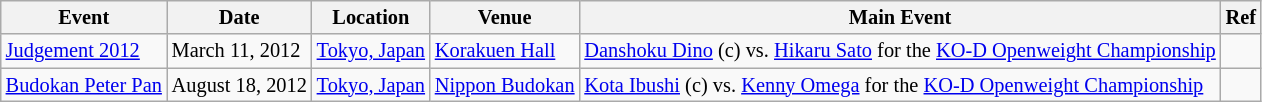<table class="wikitable" style="font-size:85%;">
<tr>
<th>Event</th>
<th>Date</th>
<th>Location</th>
<th>Venue</th>
<th>Main Event</th>
<th>Ref</th>
</tr>
<tr>
<td><a href='#'>Judgement 2012</a></td>
<td>March 11, 2012</td>
<td><a href='#'>Tokyo, Japan</a></td>
<td><a href='#'>Korakuen Hall</a></td>
<td><a href='#'>Danshoku Dino</a> (c) vs. <a href='#'>Hikaru Sato</a> for the <a href='#'>KO-D Openweight Championship</a></td>
<td></td>
</tr>
<tr>
<td><a href='#'>Budokan Peter Pan</a></td>
<td>August 18, 2012</td>
<td><a href='#'>Tokyo, Japan</a></td>
<td><a href='#'>Nippon Budokan</a></td>
<td><a href='#'>Kota Ibushi</a> (c) vs. <a href='#'>Kenny Omega</a> for the <a href='#'>KO-D Openweight Championship</a></td>
<td></td>
</tr>
</table>
